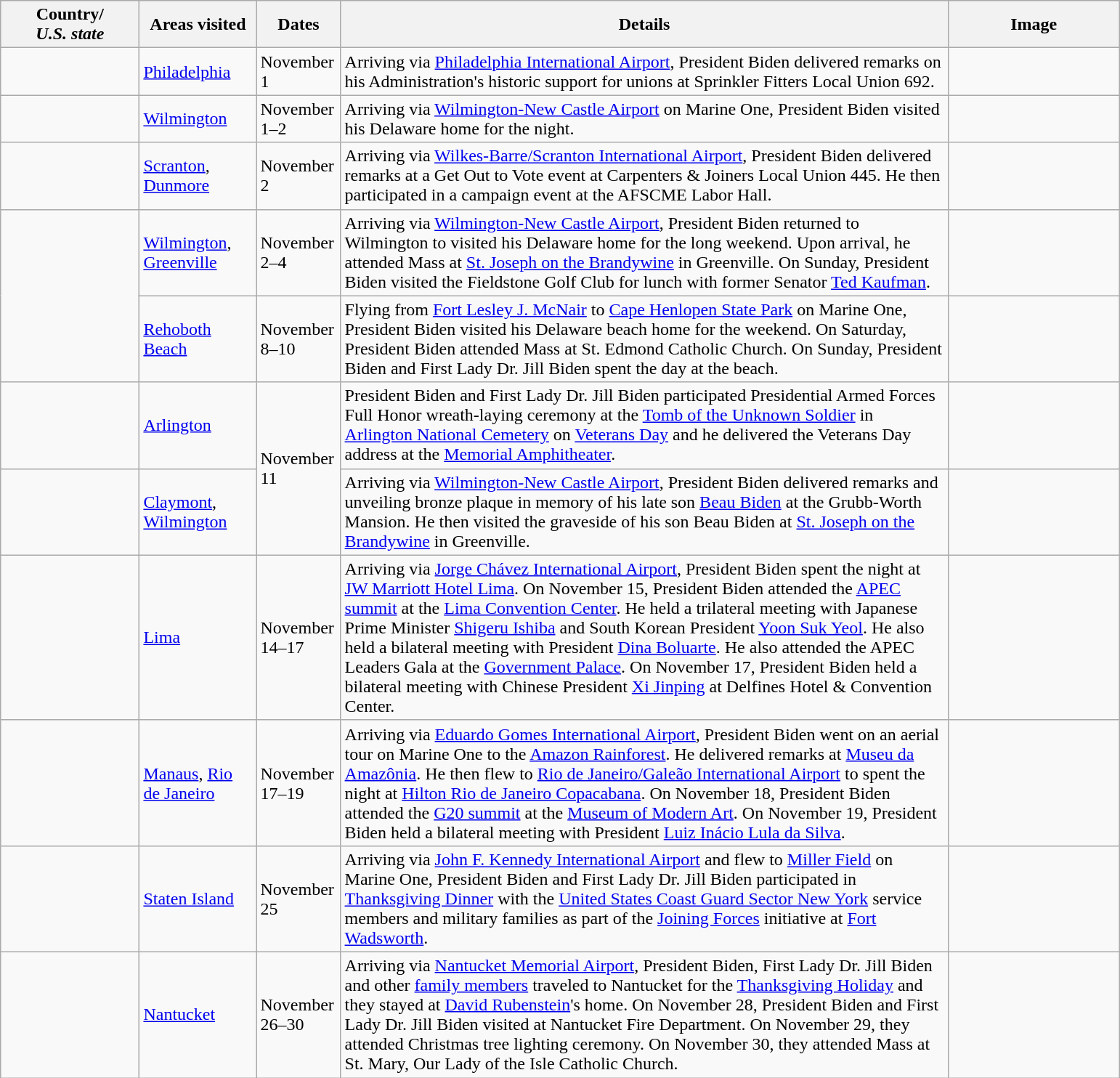<table class="wikitable" style="margin: 1em auto 1em auto">
<tr>
<th width=120>Country/<br><em>U.S. state</em></th>
<th width=100>Areas visited</th>
<th width=70>Dates</th>
<th width=550>Details</th>
<th width=150>Image</th>
</tr>
<tr>
<td></td>
<td><a href='#'>Philadelphia</a></td>
<td>November 1</td>
<td>Arriving via <a href='#'>Philadelphia International Airport</a>, President Biden delivered remarks on his Administration's historic support for unions at Sprinkler Fitters Local Union 692.</td>
<td></td>
</tr>
<tr>
<td></td>
<td><a href='#'>Wilmington</a></td>
<td>November 1–2</td>
<td>Arriving via <a href='#'>Wilmington-New Castle Airport</a> on Marine One, President Biden visited his Delaware home for the night.</td>
<td></td>
</tr>
<tr>
<td></td>
<td><a href='#'>Scranton</a>, <a href='#'>Dunmore</a></td>
<td>November 2</td>
<td>Arriving via <a href='#'>Wilkes-Barre/Scranton International Airport</a>, President Biden delivered remarks at a Get Out to Vote event at Carpenters & Joiners Local Union 445. He then participated in a campaign event at the AFSCME Labor Hall.</td>
<td></td>
</tr>
<tr>
<td rowspan="2"></td>
<td><a href='#'>Wilmington</a>, <a href='#'>Greenville</a></td>
<td>November 2–4</td>
<td>Arriving via <a href='#'>Wilmington-New Castle Airport</a>, President Biden returned to Wilmington to visited his Delaware home for the long weekend. Upon arrival, he attended Mass at <a href='#'>St. Joseph on the Brandywine</a> in Greenville. On Sunday, President Biden visited the Fieldstone Golf Club for lunch with former Senator <a href='#'>Ted Kaufman</a>.</td>
<td></td>
</tr>
<tr>
<td><a href='#'>Rehoboth Beach</a></td>
<td>November 8–10</td>
<td>Flying from <a href='#'>Fort Lesley J. McNair</a> to <a href='#'>Cape Henlopen State Park</a> on Marine One, President Biden visited his Delaware beach home for the weekend. On Saturday, President Biden attended Mass at St. Edmond Catholic Church. On Sunday, President Biden and First Lady Dr. Jill Biden spent the day at the beach.</td>
<td></td>
</tr>
<tr>
<td></td>
<td><a href='#'>Arlington</a></td>
<td rowspan="2">November 11</td>
<td>President Biden and First Lady Dr. Jill Biden participated Presidential Armed Forces Full Honor wreath-laying ceremony at the <a href='#'>Tomb of the Unknown Soldier</a> in <a href='#'>Arlington National Cemetery</a> on <a href='#'>Veterans Day</a> and he delivered the Veterans Day address at the <a href='#'>Memorial Amphitheater</a>.</td>
<td></td>
</tr>
<tr>
<td></td>
<td><a href='#'>Claymont</a>, <a href='#'>Wilmington</a></td>
<td>Arriving via <a href='#'>Wilmington-New Castle Airport</a>, President Biden delivered remarks and unveiling bronze plaque in memory of his late son <a href='#'>Beau Biden</a> at the Grubb-Worth Mansion. He then visited the graveside of his son Beau Biden at <a href='#'>St. Joseph on the Brandywine</a> in Greenville.</td>
<td></td>
</tr>
<tr>
<td></td>
<td><a href='#'>Lima</a></td>
<td>November 14–17</td>
<td>Arriving via <a href='#'>Jorge Chávez International Airport</a>, President Biden spent the night at <a href='#'>JW Marriott Hotel Lima</a>. On November 15, President Biden attended the <a href='#'>APEC summit</a> at the <a href='#'>Lima Convention Center</a>. He held a trilateral meeting with Japanese Prime Minister <a href='#'>Shigeru Ishiba</a> and South Korean President <a href='#'>Yoon Suk Yeol</a>. He also held a bilateral meeting with President <a href='#'>Dina Boluarte</a>. He also attended the APEC Leaders Gala at the <a href='#'>Government Palace</a>. On November 17, President Biden held a bilateral meeting with Chinese President <a href='#'>Xi Jinping</a> at Delfines Hotel & Convention Center.</td>
<td></td>
</tr>
<tr>
<td></td>
<td><a href='#'>Manaus</a>, <a href='#'>Rio de Janeiro</a></td>
<td>November 17–19</td>
<td>Arriving via <a href='#'>Eduardo Gomes International Airport</a>, President Biden went on an aerial tour on Marine One to the <a href='#'>Amazon Rainforest</a>. He delivered remarks at <a href='#'>Museu da Amazônia</a>. He then flew to <a href='#'>Rio de Janeiro/Galeão International Airport</a> to spent the night at <a href='#'>Hilton Rio de Janeiro Copacabana</a>. On November 18, President Biden attended the <a href='#'>G20 summit</a> at the <a href='#'>Museum of Modern Art</a>. On November 19, President Biden held a bilateral meeting with President <a href='#'>Luiz Inácio Lula da Silva</a>.</td>
<td></td>
</tr>
<tr>
<td></td>
<td><a href='#'>Staten Island</a></td>
<td>November 25</td>
<td>Arriving via <a href='#'>John F. Kennedy International Airport</a> and flew to <a href='#'>Miller Field</a> on Marine One, President Biden and First Lady Dr. Jill Biden participated in <a href='#'>Thanksgiving Dinner</a> with the <a href='#'>United States Coast Guard Sector New York</a> service members and military families as part of the <a href='#'>Joining Forces</a> initiative at <a href='#'>Fort Wadsworth</a>.</td>
<td></td>
</tr>
<tr>
<td></td>
<td><a href='#'>Nantucket</a></td>
<td>November 26–30</td>
<td>Arriving via <a href='#'>Nantucket Memorial Airport</a>, President Biden, First Lady Dr. Jill Biden and other <a href='#'>family members</a> traveled to Nantucket for the <a href='#'>Thanksgiving Holiday</a> and they stayed at <a href='#'>David Rubenstein</a>'s home. On November 28, President Biden and First Lady Dr. Jill Biden visited at Nantucket Fire Department. On November 29, they attended Christmas tree lighting ceremony. On November 30, they attended Mass at St. Mary, Our Lady of the Isle Catholic Church.</td>
<td></td>
</tr>
</table>
